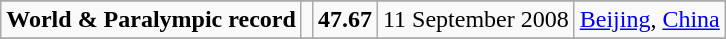<table class="wikitable">
<tr>
</tr>
<tr>
<td><strong>World & Paralympic record</strong></td>
<td></td>
<td><strong>47.67</strong></td>
<td>11 September 2008</td>
<td><a href='#'>Beijing</a>, <a href='#'>China</a></td>
</tr>
<tr>
</tr>
</table>
